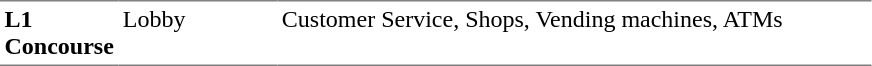<table table border=0 cellspacing=0 cellpadding=3>
<tr>
<td style="border-bottom:solid 1px gray; border-top:solid 1px gray;" valign=top width=50><strong>L1<br>Concourse</strong></td>
<td style="border-bottom:solid 1px gray; border-top:solid 1px gray;" valign=top width=100>Lobby</td>
<td style="border-bottom:solid 1px gray; border-top:solid 1px gray;" valign=top width=390>Customer Service, Shops, Vending machines, ATMs</td>
</tr>
</table>
